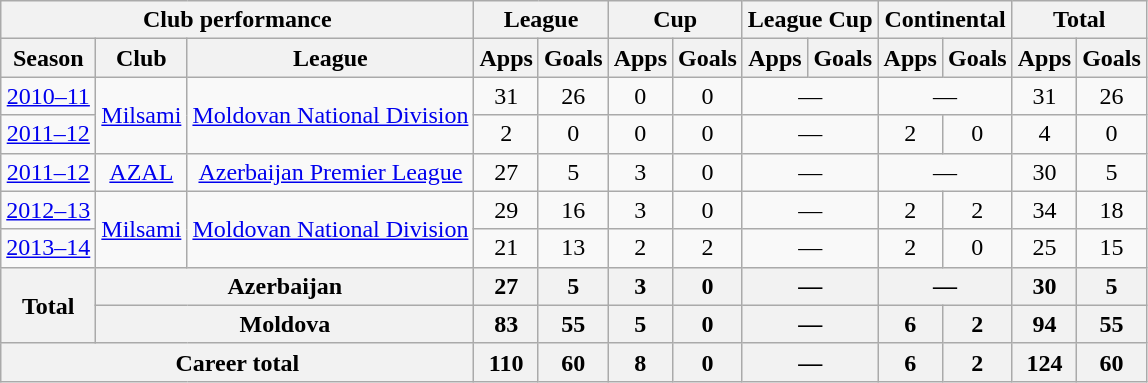<table class="wikitable" style="text-align:center">
<tr>
<th colspan=3>Club performance</th>
<th colspan=2>League</th>
<th colspan=2>Cup</th>
<th colspan=2>League Cup</th>
<th colspan=2>Continental</th>
<th colspan=2>Total</th>
</tr>
<tr>
<th>Season</th>
<th>Club</th>
<th>League</th>
<th>Apps</th>
<th>Goals</th>
<th>Apps</th>
<th>Goals</th>
<th>Apps</th>
<th>Goals</th>
<th>Apps</th>
<th>Goals</th>
<th>Apps</th>
<th>Goals</th>
</tr>
<tr>
<td><a href='#'>2010–11</a></td>
<td rowspan="2"><a href='#'>Milsami</a></td>
<td rowspan="2"><a href='#'>Moldovan National Division</a></td>
<td>31</td>
<td>26</td>
<td>0</td>
<td>0</td>
<td colspan="2">—</td>
<td colspan="2">—</td>
<td>31</td>
<td>26</td>
</tr>
<tr>
<td><a href='#'>2011–12</a></td>
<td>2</td>
<td>0</td>
<td>0</td>
<td>0</td>
<td colspan="2">—</td>
<td>2</td>
<td>0</td>
<td>4</td>
<td>0</td>
</tr>
<tr>
<td><a href='#'>2011–12</a></td>
<td><a href='#'>AZAL</a></td>
<td><a href='#'>Azerbaijan Premier League</a></td>
<td>27</td>
<td>5</td>
<td>3</td>
<td>0</td>
<td colspan="2">—</td>
<td colspan="2">—</td>
<td>30</td>
<td>5</td>
</tr>
<tr>
<td><a href='#'>2012–13</a></td>
<td rowspan="2"><a href='#'>Milsami</a></td>
<td rowspan="2"><a href='#'>Moldovan National Division</a></td>
<td>29</td>
<td>16</td>
<td>3</td>
<td>0</td>
<td colspan="2">—</td>
<td>2</td>
<td>2</td>
<td>34</td>
<td>18</td>
</tr>
<tr>
<td><a href='#'>2013–14</a></td>
<td>21</td>
<td>13</td>
<td>2</td>
<td>2</td>
<td colspan="2">—</td>
<td>2</td>
<td>0</td>
<td>25</td>
<td>15</td>
</tr>
<tr>
<th rowspan=2>Total</th>
<th colspan=2>Azerbaijan</th>
<th>27</th>
<th>5</th>
<th>3</th>
<th>0</th>
<th colspan="2">—</th>
<th colspan="2">—</th>
<th>30</th>
<th>5</th>
</tr>
<tr>
<th colspan=2>Moldova</th>
<th>83</th>
<th>55</th>
<th>5</th>
<th>0</th>
<th colspan="2">—</th>
<th>6</th>
<th>2</th>
<th>94</th>
<th>55</th>
</tr>
<tr>
<th colspan=3>Career total</th>
<th>110</th>
<th>60</th>
<th>8</th>
<th>0</th>
<th colspan="2">—</th>
<th>6</th>
<th>2</th>
<th>124</th>
<th>60</th>
</tr>
</table>
